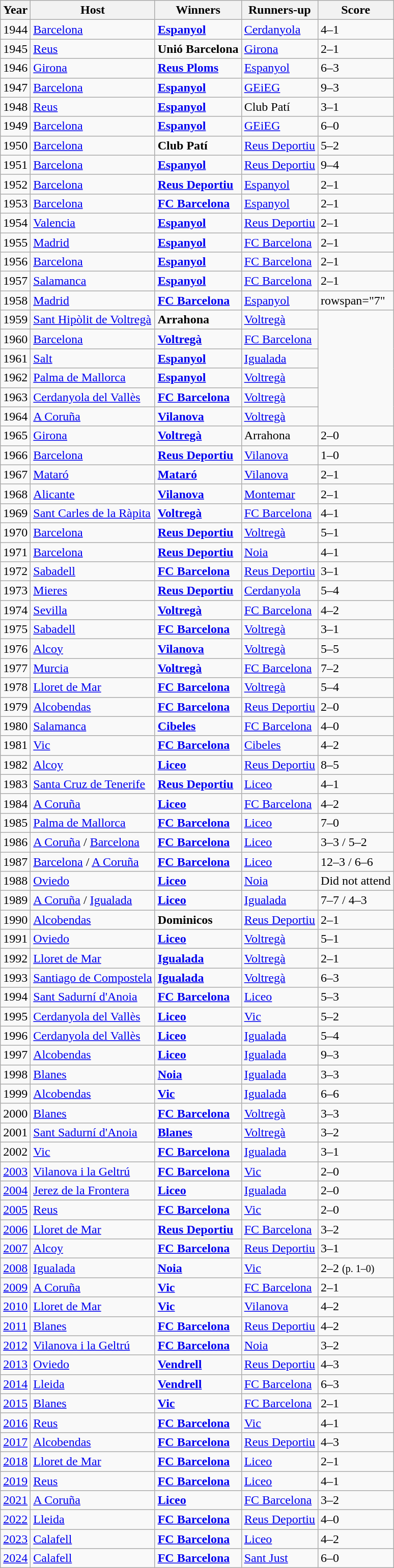<table class="wikitable">
<tr>
<th>Year</th>
<th>Host</th>
<th>Winners</th>
<th>Runners-up</th>
<th>Score</th>
</tr>
<tr>
<td>1944</td>
<td><a href='#'>Barcelona</a></td>
<td><strong><a href='#'>Espanyol</a></strong></td>
<td><a href='#'>Cerdanyola</a></td>
<td>4–1</td>
</tr>
<tr>
<td>1945</td>
<td><a href='#'>Reus</a></td>
<td><strong>Unió Barcelona</strong></td>
<td><a href='#'>Girona</a></td>
<td>2–1</td>
</tr>
<tr>
<td>1946</td>
<td><a href='#'>Girona</a></td>
<td><strong><a href='#'>Reus Ploms</a></strong></td>
<td><a href='#'>Espanyol</a></td>
<td>6–3</td>
</tr>
<tr>
<td>1947</td>
<td><a href='#'>Barcelona</a></td>
<td><strong><a href='#'>Espanyol</a></strong></td>
<td><a href='#'>GEiEG</a></td>
<td>9–3</td>
</tr>
<tr>
<td>1948</td>
<td><a href='#'>Reus</a></td>
<td><strong><a href='#'>Espanyol</a></strong></td>
<td>Club Patí</td>
<td>3–1</td>
</tr>
<tr>
<td>1949</td>
<td><a href='#'>Barcelona</a></td>
<td><strong><a href='#'>Espanyol</a></strong></td>
<td><a href='#'>GEiEG</a></td>
<td>6–0</td>
</tr>
<tr>
<td>1950</td>
<td><a href='#'>Barcelona</a></td>
<td><strong>Club Patí</strong></td>
<td><a href='#'>Reus Deportiu</a></td>
<td>5–2</td>
</tr>
<tr>
<td>1951</td>
<td><a href='#'>Barcelona</a></td>
<td><strong><a href='#'>Espanyol</a></strong></td>
<td><a href='#'>Reus Deportiu</a></td>
<td>9–4</td>
</tr>
<tr>
<td>1952</td>
<td><a href='#'>Barcelona</a></td>
<td><strong><a href='#'>Reus Deportiu</a></strong></td>
<td><a href='#'>Espanyol</a></td>
<td>2–1</td>
</tr>
<tr>
<td>1953</td>
<td><a href='#'>Barcelona</a></td>
<td><strong><a href='#'>FC Barcelona</a></strong></td>
<td><a href='#'>Espanyol</a></td>
<td>2–1</td>
</tr>
<tr>
<td>1954</td>
<td><a href='#'>Valencia</a></td>
<td><strong><a href='#'>Espanyol</a></strong></td>
<td><a href='#'>Reus Deportiu</a></td>
<td>2–1</td>
</tr>
<tr>
<td>1955</td>
<td><a href='#'>Madrid</a></td>
<td><strong><a href='#'>Espanyol</a></strong></td>
<td><a href='#'>FC Barcelona</a></td>
<td>2–1</td>
</tr>
<tr>
<td>1956</td>
<td><a href='#'>Barcelona</a></td>
<td><strong><a href='#'>Espanyol</a></strong></td>
<td><a href='#'>FC Barcelona</a></td>
<td>2–1</td>
</tr>
<tr>
<td>1957</td>
<td><a href='#'>Salamanca</a></td>
<td><strong><a href='#'>Espanyol</a></strong></td>
<td><a href='#'>FC Barcelona</a></td>
<td>2–1</td>
</tr>
<tr>
<td>1958</td>
<td><a href='#'>Madrid</a></td>
<td><strong><a href='#'>FC Barcelona</a></strong></td>
<td><a href='#'>Espanyol</a></td>
<td>rowspan="7" </td>
</tr>
<tr>
<td>1959</td>
<td><a href='#'>Sant Hipòlit de Voltregà</a></td>
<td><strong>Arrahona</strong></td>
<td><a href='#'>Voltregà</a></td>
</tr>
<tr>
<td>1960</td>
<td><a href='#'>Barcelona</a></td>
<td><strong><a href='#'>Voltregà</a></strong></td>
<td><a href='#'>FC Barcelona</a></td>
</tr>
<tr>
<td>1961</td>
<td><a href='#'>Salt</a></td>
<td><strong><a href='#'>Espanyol</a></strong></td>
<td><a href='#'>Igualada</a></td>
</tr>
<tr>
<td>1962</td>
<td><a href='#'>Palma de Mallorca</a></td>
<td><strong><a href='#'>Espanyol</a></strong></td>
<td><a href='#'>Voltregà</a></td>
</tr>
<tr>
<td>1963</td>
<td><a href='#'>Cerdanyola del Vallès</a></td>
<td><strong><a href='#'>FC Barcelona</a></strong></td>
<td><a href='#'>Voltregà</a></td>
</tr>
<tr>
<td>1964</td>
<td><a href='#'>A Coruña</a></td>
<td><strong><a href='#'>Vilanova</a></strong></td>
<td><a href='#'>Voltregà</a></td>
</tr>
<tr>
<td>1965</td>
<td><a href='#'>Girona</a></td>
<td><strong><a href='#'>Voltregà</a></strong></td>
<td>Arrahona</td>
<td>2–0</td>
</tr>
<tr>
<td>1966</td>
<td><a href='#'>Barcelona</a></td>
<td><strong><a href='#'>Reus Deportiu</a></strong></td>
<td><a href='#'>Vilanova</a></td>
<td>1–0</td>
</tr>
<tr>
<td>1967</td>
<td><a href='#'>Mataró</a></td>
<td><strong><a href='#'>Mataró</a></strong></td>
<td><a href='#'>Vilanova</a></td>
<td>2–1</td>
</tr>
<tr>
<td>1968</td>
<td><a href='#'>Alicante</a></td>
<td><strong><a href='#'>Vilanova</a></strong></td>
<td><a href='#'>Montemar</a></td>
<td>2–1</td>
</tr>
<tr>
<td>1969</td>
<td><a href='#'>Sant Carles de la Ràpita</a></td>
<td><strong><a href='#'>Voltregà</a></strong></td>
<td><a href='#'>FC Barcelona</a></td>
<td>4–1</td>
</tr>
<tr>
<td>1970</td>
<td><a href='#'>Barcelona</a></td>
<td><strong><a href='#'>Reus Deportiu</a></strong></td>
<td><a href='#'>Voltregà</a></td>
<td>5–1</td>
</tr>
<tr>
<td>1971</td>
<td><a href='#'>Barcelona</a></td>
<td><strong><a href='#'>Reus Deportiu</a></strong></td>
<td><a href='#'>Noia</a></td>
<td>4–1</td>
</tr>
<tr>
<td>1972</td>
<td><a href='#'>Sabadell</a></td>
<td><strong><a href='#'>FC Barcelona</a></strong></td>
<td><a href='#'>Reus Deportiu</a></td>
<td>3–1</td>
</tr>
<tr>
<td>1973</td>
<td><a href='#'>Mieres</a></td>
<td><strong><a href='#'>Reus Deportiu</a></strong></td>
<td><a href='#'>Cerdanyola</a></td>
<td>5–4</td>
</tr>
<tr>
<td>1974</td>
<td><a href='#'>Sevilla</a></td>
<td><strong><a href='#'>Voltregà</a></strong></td>
<td><a href='#'>FC Barcelona</a></td>
<td>4–2</td>
</tr>
<tr>
<td>1975</td>
<td><a href='#'>Sabadell</a></td>
<td><strong><a href='#'>FC Barcelona</a></strong></td>
<td><a href='#'>Voltregà</a></td>
<td>3–1</td>
</tr>
<tr>
<td>1976</td>
<td><a href='#'>Alcoy</a></td>
<td><strong><a href='#'>Vilanova</a></strong></td>
<td><a href='#'>Voltregà</a></td>
<td>5–5</td>
</tr>
<tr>
<td>1977</td>
<td><a href='#'>Murcia</a></td>
<td><strong><a href='#'>Voltregà</a></strong></td>
<td><a href='#'>FC Barcelona</a></td>
<td>7–2</td>
</tr>
<tr>
<td>1978</td>
<td><a href='#'>Lloret de Mar</a></td>
<td><strong><a href='#'>FC Barcelona</a></strong></td>
<td><a href='#'>Voltregà</a></td>
<td>5–4</td>
</tr>
<tr>
<td>1979</td>
<td><a href='#'>Alcobendas</a></td>
<td><strong><a href='#'>FC Barcelona</a></strong></td>
<td><a href='#'>Reus Deportiu</a></td>
<td>2–0</td>
</tr>
<tr>
<td>1980</td>
<td><a href='#'>Salamanca</a></td>
<td><strong><a href='#'>Cibeles</a> </strong></td>
<td><a href='#'>FC Barcelona</a></td>
<td>4–0</td>
</tr>
<tr>
<td>1981</td>
<td><a href='#'>Vic</a></td>
<td><strong><a href='#'>FC Barcelona</a></strong></td>
<td><a href='#'>Cibeles</a></td>
<td>4–2</td>
</tr>
<tr>
<td>1982</td>
<td><a href='#'>Alcoy</a></td>
<td><strong><a href='#'>Liceo</a></strong></td>
<td><a href='#'>Reus Deportiu</a></td>
<td>8–5</td>
</tr>
<tr>
<td>1983</td>
<td><a href='#'>Santa Cruz de Tenerife</a></td>
<td><strong><a href='#'>Reus Deportiu</a></strong></td>
<td><a href='#'>Liceo</a></td>
<td>4–1</td>
</tr>
<tr>
<td>1984</td>
<td><a href='#'>A Coruña</a></td>
<td><strong> <a href='#'>Liceo</a></strong></td>
<td><a href='#'>FC Barcelona</a></td>
<td>4–2</td>
</tr>
<tr>
<td>1985</td>
<td><a href='#'>Palma de Mallorca</a></td>
<td><strong><a href='#'>FC Barcelona</a></strong></td>
<td><a href='#'>Liceo</a></td>
<td>7–0</td>
</tr>
<tr>
<td>1986</td>
<td><a href='#'>A Coruña</a> / <a href='#'>Barcelona</a></td>
<td><strong><a href='#'>FC Barcelona</a></strong></td>
<td><a href='#'>Liceo</a></td>
<td>3–3 / 5–2</td>
</tr>
<tr>
<td>1987</td>
<td><a href='#'>Barcelona</a> / <a href='#'>A Coruña</a></td>
<td><strong><a href='#'>FC Barcelona</a></strong></td>
<td><a href='#'>Liceo</a></td>
<td>12–3 / 6–6</td>
</tr>
<tr>
<td>1988</td>
<td><a href='#'>Oviedo</a></td>
<td><strong> <a href='#'>Liceo</a></strong></td>
<td><a href='#'>Noia</a></td>
<td>Did not attend</td>
</tr>
<tr>
<td>1989</td>
<td><a href='#'>A Coruña</a> / <a href='#'>Igualada</a></td>
<td><strong> <a href='#'>Liceo</a></strong></td>
<td><a href='#'>Igualada</a></td>
<td>7–7 / 4–3</td>
</tr>
<tr>
<td>1990</td>
<td><a href='#'>Alcobendas</a></td>
<td><strong> Dominicos</strong></td>
<td><a href='#'>Reus Deportiu</a></td>
<td>2–1</td>
</tr>
<tr>
<td>1991</td>
<td><a href='#'>Oviedo</a></td>
<td><strong> <a href='#'>Liceo</a></strong></td>
<td><a href='#'>Voltregà</a></td>
<td>5–1</td>
</tr>
<tr>
<td>1992</td>
<td><a href='#'>Lloret de Mar</a></td>
<td><strong><a href='#'>Igualada</a></strong></td>
<td><a href='#'>Voltregà</a></td>
<td>2–1</td>
</tr>
<tr>
<td>1993</td>
<td><a href='#'>Santiago de Compostela</a></td>
<td><strong><a href='#'>Igualada</a></strong></td>
<td><a href='#'>Voltregà</a></td>
<td>6–3</td>
</tr>
<tr>
<td>1994</td>
<td><a href='#'>Sant Sadurní d'Anoia</a></td>
<td><strong><a href='#'>FC Barcelona</a></strong></td>
<td><a href='#'>Liceo</a></td>
<td>5–3</td>
</tr>
<tr>
<td>1995</td>
<td><a href='#'>Cerdanyola del Vallès</a></td>
<td><strong> <a href='#'>Liceo</a></strong></td>
<td><a href='#'>Vic</a></td>
<td>5–2</td>
</tr>
<tr>
<td>1996</td>
<td><a href='#'>Cerdanyola del Vallès</a></td>
<td><strong> <a href='#'>Liceo</a></strong></td>
<td><a href='#'>Igualada</a></td>
<td>5–4</td>
</tr>
<tr>
<td>1997</td>
<td><a href='#'>Alcobendas</a></td>
<td><strong> <a href='#'>Liceo</a></strong></td>
<td><a href='#'>Igualada</a></td>
<td>9–3</td>
</tr>
<tr>
<td>1998</td>
<td><a href='#'>Blanes</a></td>
<td><strong><a href='#'>Noia</a></strong></td>
<td><a href='#'>Igualada</a></td>
<td>3–3</td>
</tr>
<tr>
<td>1999</td>
<td><a href='#'>Alcobendas</a></td>
<td><strong><a href='#'>Vic</a></strong></td>
<td><a href='#'>Igualada</a></td>
<td>6–6</td>
</tr>
<tr>
<td>2000</td>
<td><a href='#'>Blanes</a></td>
<td><strong><a href='#'>FC Barcelona</a></strong></td>
<td><a href='#'>Voltregà</a></td>
<td>3–3</td>
</tr>
<tr>
<td>2001</td>
<td><a href='#'>Sant Sadurní d'Anoia</a></td>
<td><strong><a href='#'>Blanes</a></strong></td>
<td><a href='#'>Voltregà</a></td>
<td>3–2</td>
</tr>
<tr>
<td>2002</td>
<td><a href='#'>Vic</a></td>
<td><strong><a href='#'>FC Barcelona</a></strong></td>
<td><a href='#'>Igualada</a></td>
<td>3–1</td>
</tr>
<tr>
<td><a href='#'>2003</a></td>
<td><a href='#'>Vilanova i la Geltrú</a></td>
<td><strong><a href='#'>FC Barcelona</a></strong></td>
<td><a href='#'>Vic</a></td>
<td>2–0</td>
</tr>
<tr>
<td><a href='#'>2004</a></td>
<td><a href='#'>Jerez de la Frontera</a></td>
<td><strong> <a href='#'>Liceo</a></strong></td>
<td><a href='#'>Igualada</a></td>
<td>2–0</td>
</tr>
<tr>
<td><a href='#'>2005</a></td>
<td><a href='#'>Reus</a></td>
<td><strong><a href='#'>FC Barcelona</a></strong></td>
<td><a href='#'>Vic</a></td>
<td>2–0</td>
</tr>
<tr>
<td><a href='#'>2006</a></td>
<td><a href='#'>Lloret de Mar</a></td>
<td><strong><a href='#'>Reus Deportiu</a></strong></td>
<td><a href='#'>FC Barcelona</a></td>
<td>3–2</td>
</tr>
<tr>
<td><a href='#'>2007</a></td>
<td><a href='#'>Alcoy</a></td>
<td><strong><a href='#'>FC Barcelona</a></strong></td>
<td><a href='#'>Reus Deportiu</a></td>
<td>3–1</td>
</tr>
<tr>
<td><a href='#'>2008</a></td>
<td><a href='#'>Igualada</a></td>
<td><strong><a href='#'>Noia</a></strong></td>
<td><a href='#'>Vic</a></td>
<td>2–2 <small>(p. 1–0)</small></td>
</tr>
<tr>
<td><a href='#'>2009</a></td>
<td><a href='#'>A Coruña</a></td>
<td><strong><a href='#'>Vic</a></strong></td>
<td><a href='#'>FC Barcelona</a></td>
<td>2–1</td>
</tr>
<tr>
<td><a href='#'>2010</a></td>
<td><a href='#'>Lloret de Mar</a></td>
<td><strong><a href='#'>Vic</a></strong></td>
<td><a href='#'>Vilanova</a></td>
<td>4–2</td>
</tr>
<tr>
<td><a href='#'>2011</a></td>
<td><a href='#'>Blanes</a></td>
<td><strong><a href='#'>FC Barcelona</a></strong></td>
<td><a href='#'>Reus Deportiu</a></td>
<td>4–2</td>
</tr>
<tr>
<td><a href='#'>2012</a></td>
<td><a href='#'>Vilanova i la Geltrú</a></td>
<td><strong><a href='#'>FC Barcelona</a></strong></td>
<td><a href='#'>Noia</a></td>
<td>3–2</td>
</tr>
<tr>
<td><a href='#'>2013</a></td>
<td><a href='#'>Oviedo</a></td>
<td><strong><a href='#'>Vendrell</a></strong></td>
<td><a href='#'>Reus Deportiu</a></td>
<td>4–3</td>
</tr>
<tr>
<td><a href='#'>2014</a></td>
<td><a href='#'>Lleida</a></td>
<td><strong><a href='#'>Vendrell</a></strong></td>
<td><a href='#'>FC Barcelona</a></td>
<td>6–3</td>
</tr>
<tr>
<td><a href='#'>2015</a></td>
<td><a href='#'>Blanes</a></td>
<td><strong><a href='#'>Vic</a></strong></td>
<td><a href='#'>FC Barcelona</a></td>
<td>2–1</td>
</tr>
<tr>
<td><a href='#'>2016</a></td>
<td><a href='#'>Reus</a></td>
<td><strong><a href='#'>FC Barcelona</a></strong></td>
<td><a href='#'>Vic</a></td>
<td>4–1</td>
</tr>
<tr>
<td><a href='#'>2017</a></td>
<td><a href='#'>Alcobendas</a></td>
<td><strong><a href='#'>FC Barcelona</a></strong></td>
<td><a href='#'>Reus Deportiu</a></td>
<td>4–3</td>
</tr>
<tr>
<td><a href='#'>2018</a></td>
<td><a href='#'>Lloret de Mar</a></td>
<td><strong><a href='#'>FC Barcelona</a></strong></td>
<td><a href='#'>Liceo</a></td>
<td>2–1</td>
</tr>
<tr>
<td><a href='#'>2019</a></td>
<td><a href='#'>Reus</a></td>
<td><strong><a href='#'>FC Barcelona</a></strong></td>
<td><a href='#'>Liceo</a></td>
<td>4–1</td>
</tr>
<tr>
<td><a href='#'>2021</a></td>
<td><a href='#'>A Coruña</a></td>
<td><strong><a href='#'>Liceo</a></strong></td>
<td><a href='#'>FC Barcelona</a></td>
<td>3–2</td>
</tr>
<tr>
<td><a href='#'>2022</a></td>
<td><a href='#'>Lleida</a></td>
<td><strong><a href='#'>FC Barcelona</a></strong></td>
<td><a href='#'>Reus Deportiu</a></td>
<td>4–0</td>
</tr>
<tr>
<td><a href='#'>2023</a></td>
<td><a href='#'>Calafell</a></td>
<td><strong><a href='#'>FC Barcelona</a></strong></td>
<td><a href='#'>Liceo</a></td>
<td>4–2</td>
</tr>
<tr>
<td><a href='#'>2024</a></td>
<td><a href='#'>Calafell</a></td>
<td><strong><a href='#'>FC Barcelona</a></strong></td>
<td><a href='#'>Sant Just</a></td>
<td>6–0</td>
</tr>
</table>
